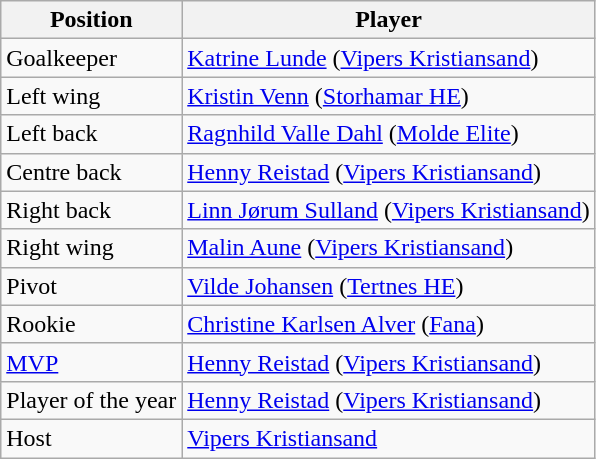<table class="wikitable">
<tr>
<th>Position</th>
<th>Player</th>
</tr>
<tr>
<td>Goalkeeper</td>
<td> <a href='#'>Katrine Lunde</a> (<a href='#'>Vipers Kristiansand</a>)</td>
</tr>
<tr>
<td>Left wing</td>
<td> <a href='#'>Kristin Venn</a> (<a href='#'>Storhamar HE</a>)</td>
</tr>
<tr>
<td>Left back</td>
<td> <a href='#'>Ragnhild Valle Dahl</a> (<a href='#'>Molde Elite</a>)</td>
</tr>
<tr>
<td>Centre back</td>
<td> <a href='#'>Henny Reistad</a> (<a href='#'>Vipers Kristiansand</a>)</td>
</tr>
<tr>
<td>Right back</td>
<td> <a href='#'>Linn Jørum Sulland</a> (<a href='#'>Vipers Kristiansand</a>)</td>
</tr>
<tr>
<td>Right wing</td>
<td> <a href='#'>Malin Aune</a> (<a href='#'>Vipers Kristiansand</a>)</td>
</tr>
<tr>
<td>Pivot</td>
<td> <a href='#'>Vilde Johansen</a> (<a href='#'>Tertnes HE</a>)</td>
</tr>
<tr>
<td>Rookie</td>
<td> <a href='#'>Christine Karlsen Alver</a> (<a href='#'>Fana</a>)</td>
</tr>
<tr>
<td><a href='#'>MVP</a></td>
<td> <a href='#'>Henny Reistad</a> (<a href='#'>Vipers Kristiansand</a>)</td>
</tr>
<tr>
<td>Player of the year</td>
<td> <a href='#'>Henny Reistad</a> (<a href='#'>Vipers Kristiansand</a>)</td>
</tr>
<tr>
<td>Host</td>
<td> <a href='#'>Vipers Kristiansand</a></td>
</tr>
</table>
